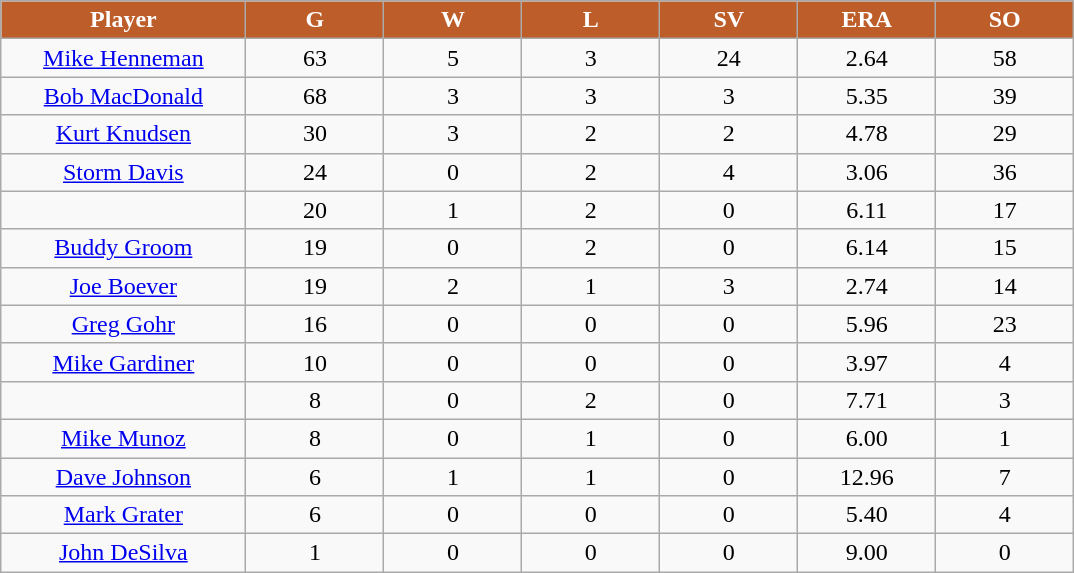<table class="wikitable sortable">
<tr>
<th style="background:#bd5d29;color:white;" width="16%">Player</th>
<th style="background:#bd5d29;color:white;" width="9%">G</th>
<th style="background:#bd5d29;color:white;" width="9%">W</th>
<th style="background:#bd5d29;color:white;" width="9%">L</th>
<th style="background:#bd5d29;color:white;" width="9%">SV</th>
<th style="background:#bd5d29;color:white;" width="9%">ERA</th>
<th style="background:#bd5d29;color:white;" width="9%">SO</th>
</tr>
<tr align="center">
<td><a href='#'>Mike Henneman</a></td>
<td>63</td>
<td>5</td>
<td>3</td>
<td>24</td>
<td>2.64</td>
<td>58</td>
</tr>
<tr align=center>
<td><a href='#'>Bob MacDonald</a></td>
<td>68</td>
<td>3</td>
<td>3</td>
<td>3</td>
<td>5.35</td>
<td>39</td>
</tr>
<tr align="center">
<td><a href='#'>Kurt Knudsen</a></td>
<td>30</td>
<td>3</td>
<td>2</td>
<td>2</td>
<td>4.78</td>
<td>29</td>
</tr>
<tr align="center">
<td><a href='#'>Storm Davis</a></td>
<td>24</td>
<td>0</td>
<td>2</td>
<td>4</td>
<td>3.06</td>
<td>36</td>
</tr>
<tr align="center">
<td></td>
<td>20</td>
<td>1</td>
<td>2</td>
<td>0</td>
<td>6.11</td>
<td>17</td>
</tr>
<tr align="center">
<td><a href='#'>Buddy Groom</a></td>
<td>19</td>
<td>0</td>
<td>2</td>
<td>0</td>
<td>6.14</td>
<td>15</td>
</tr>
<tr align="center">
<td><a href='#'>Joe Boever</a></td>
<td>19</td>
<td>2</td>
<td>1</td>
<td>3</td>
<td>2.74</td>
<td>14</td>
</tr>
<tr align="center">
<td><a href='#'>Greg Gohr</a></td>
<td>16</td>
<td>0</td>
<td>0</td>
<td>0</td>
<td>5.96</td>
<td>23</td>
</tr>
<tr align="center">
<td><a href='#'>Mike Gardiner</a></td>
<td>10</td>
<td>0</td>
<td>0</td>
<td>0</td>
<td>3.97</td>
<td>4</td>
</tr>
<tr align="center">
<td></td>
<td>8</td>
<td>0</td>
<td>2</td>
<td>0</td>
<td>7.71</td>
<td>3</td>
</tr>
<tr align="center">
<td><a href='#'>Mike Munoz</a></td>
<td>8</td>
<td>0</td>
<td>1</td>
<td>0</td>
<td>6.00</td>
<td>1</td>
</tr>
<tr align="center">
<td><a href='#'>Dave Johnson</a></td>
<td>6</td>
<td>1</td>
<td>1</td>
<td>0</td>
<td>12.96</td>
<td>7</td>
</tr>
<tr align="center">
<td><a href='#'>Mark Grater</a></td>
<td>6</td>
<td>0</td>
<td>0</td>
<td>0</td>
<td>5.40</td>
<td>4</td>
</tr>
<tr align="center">
<td><a href='#'>John DeSilva</a></td>
<td>1</td>
<td>0</td>
<td>0</td>
<td>0</td>
<td>9.00</td>
<td>0</td>
</tr>
</table>
